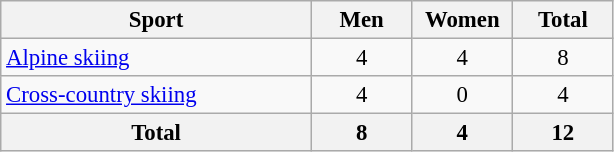<table class="wikitable" style="text-align:center; font-size: 95%">
<tr>
<th width=200>Sport</th>
<th width=60>Men</th>
<th width=60>Women</th>
<th width=60>Total</th>
</tr>
<tr>
<td align=left><a href='#'>Alpine skiing</a></td>
<td>4</td>
<td>4</td>
<td>8</td>
</tr>
<tr>
<td align=left><a href='#'>Cross-country skiing</a></td>
<td>4</td>
<td>0</td>
<td>4</td>
</tr>
<tr>
<th>Total</th>
<th>8</th>
<th>4</th>
<th>12</th>
</tr>
</table>
